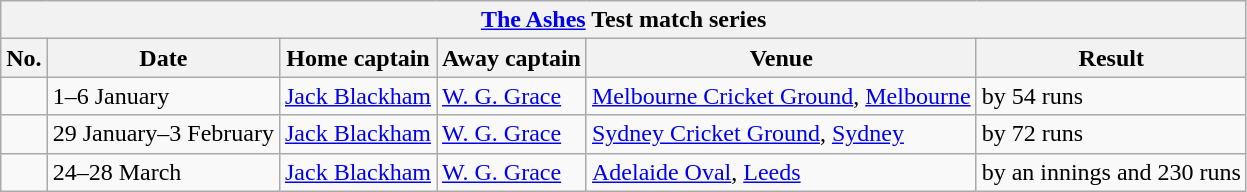<table class="wikitable">
<tr>
<th colspan="9"><a href='#'>The Ashes</a> Test match series</th>
</tr>
<tr>
<th>No.</th>
<th>Date</th>
<th>Home captain</th>
<th>Away captain</th>
<th>Venue</th>
<th>Result</th>
</tr>
<tr>
<td></td>
<td>1–6 January</td>
<td><a href='#'>Jack Blackham</a></td>
<td><a href='#'>W. G. Grace</a></td>
<td><a href='#'>Melbourne Cricket Ground</a>, <a href='#'>Melbourne</a></td>
<td> by 54 runs</td>
</tr>
<tr>
<td></td>
<td>29 January–3 February</td>
<td><a href='#'>Jack Blackham</a></td>
<td><a href='#'>W. G. Grace</a></td>
<td><a href='#'>Sydney Cricket Ground</a>, <a href='#'>Sydney</a></td>
<td> by 72 runs</td>
</tr>
<tr>
<td></td>
<td>24–28 March</td>
<td><a href='#'>Jack Blackham</a></td>
<td><a href='#'>W. G. Grace</a></td>
<td><a href='#'>Adelaide Oval</a>, <a href='#'>Leeds</a></td>
<td> by an innings and 230 runs</td>
</tr>
</table>
